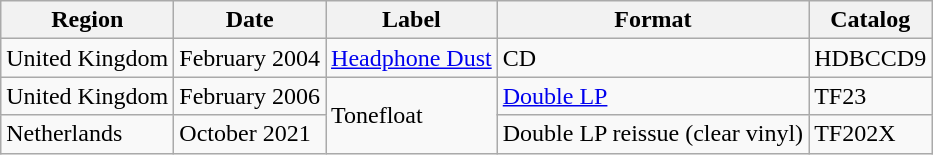<table class="wikitable">
<tr>
<th>Region</th>
<th>Date</th>
<th>Label</th>
<th>Format</th>
<th>Catalog</th>
</tr>
<tr>
<td>United Kingdom</td>
<td>February 2004</td>
<td><a href='#'>Headphone Dust</a></td>
<td>CD</td>
<td>HDBCCD9</td>
</tr>
<tr>
<td>United Kingdom</td>
<td>February 2006</td>
<td rowspan="2">Tonefloat</td>
<td><a href='#'>Double LP</a></td>
<td>TF23</td>
</tr>
<tr>
<td>Netherlands</td>
<td>October 2021</td>
<td>Double LP reissue (clear vinyl)</td>
<td>TF202X</td>
</tr>
</table>
